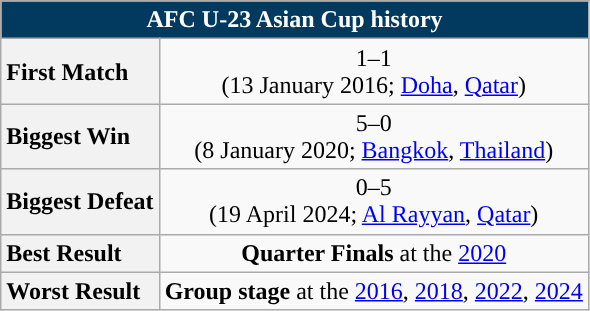<table class="wikitable" style="text-align: center; font-size:100%">
<tr>
<th colspan="6" style="background: #013A5E; color: #FFFFFF;">AFC U-23 Asian Cup history</th>
</tr>
<tr>
<th style="text-align: left;">First Match</th>
<td align=center> 1–1 <br>(13 January 2016; <a href='#'>Doha</a>, <a href='#'>Qatar</a>)</td>
</tr>
<tr>
<th style="text-align: left;">Biggest Win</th>
<td align=center> 5–0 <br>(8 January 2020; <a href='#'>Bangkok</a>, <a href='#'>Thailand</a>)</td>
</tr>
<tr>
<th style="text-align: left;">Biggest Defeat</th>
<td align=center> 0–5 <br>(19 April 2024; <a href='#'>Al Rayyan</a>, <a href='#'>Qatar</a>)</td>
</tr>
<tr>
<th style="text-align: left;">Best Result</th>
<td><strong>Quarter Finals</strong> at the <a href='#'>2020</a></td>
</tr>
<tr>
<th style="text-align: left;">Worst Result</th>
<td><strong>Group stage</strong> at the <a href='#'>2016</a>, <a href='#'>2018</a>, <a href='#'>2022</a>, <a href='#'>2024</a></td>
</tr>
</table>
